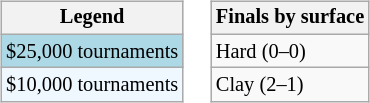<table>
<tr valign=top>
<td><br><table class=wikitable style="font-size:85%">
<tr>
<th>Legend</th>
</tr>
<tr style="background:lightblue;">
<td>$25,000 tournaments</td>
</tr>
<tr style="background:#f0f8ff;">
<td>$10,000 tournaments</td>
</tr>
</table>
</td>
<td><br><table class=wikitable style="font-size:85%">
<tr>
<th>Finals by surface</th>
</tr>
<tr>
<td>Hard (0–0)</td>
</tr>
<tr>
<td>Clay (2–1)</td>
</tr>
</table>
</td>
</tr>
</table>
